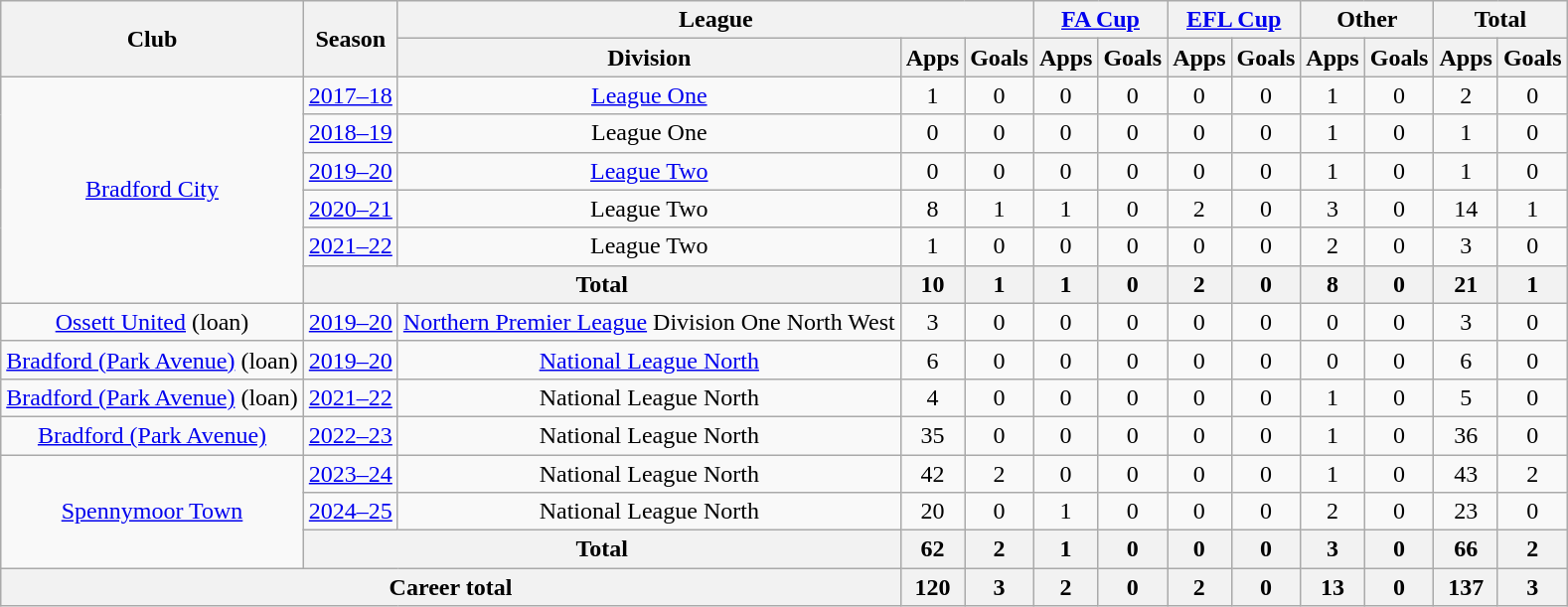<table class=wikitable style="text-align:center">
<tr>
<th rowspan=2>Club</th>
<th rowspan=2>Season</th>
<th colspan=3>League</th>
<th colspan=2><a href='#'>FA Cup</a></th>
<th colspan=2><a href='#'>EFL Cup</a></th>
<th colspan=2>Other</th>
<th colspan=2>Total</th>
</tr>
<tr>
<th>Division</th>
<th>Apps</th>
<th>Goals</th>
<th>Apps</th>
<th>Goals</th>
<th>Apps</th>
<th>Goals</th>
<th>Apps</th>
<th>Goals</th>
<th>Apps</th>
<th>Goals</th>
</tr>
<tr>
<td rowspan=6><a href='#'>Bradford City</a></td>
<td><a href='#'>2017–18</a></td>
<td><a href='#'>League One</a></td>
<td>1</td>
<td>0</td>
<td>0</td>
<td>0</td>
<td>0</td>
<td>0</td>
<td>1</td>
<td>0</td>
<td>2</td>
<td>0</td>
</tr>
<tr>
<td><a href='#'>2018–19</a></td>
<td>League One</td>
<td>0</td>
<td>0</td>
<td>0</td>
<td>0</td>
<td>0</td>
<td>0</td>
<td>1</td>
<td>0</td>
<td>1</td>
<td>0</td>
</tr>
<tr>
<td><a href='#'>2019–20</a></td>
<td><a href='#'>League Two</a></td>
<td>0</td>
<td>0</td>
<td>0</td>
<td>0</td>
<td>0</td>
<td>0</td>
<td>1</td>
<td>0</td>
<td>1</td>
<td>0</td>
</tr>
<tr>
<td><a href='#'>2020–21</a></td>
<td>League Two</td>
<td>8</td>
<td>1</td>
<td>1</td>
<td>0</td>
<td>2</td>
<td>0</td>
<td>3</td>
<td>0</td>
<td>14</td>
<td>1</td>
</tr>
<tr>
<td><a href='#'>2021–22</a></td>
<td>League Two</td>
<td>1</td>
<td>0</td>
<td>0</td>
<td>0</td>
<td>0</td>
<td>0</td>
<td>2</td>
<td>0</td>
<td>3</td>
<td>0</td>
</tr>
<tr>
<th colspan=2>Total</th>
<th>10</th>
<th>1</th>
<th>1</th>
<th>0</th>
<th>2</th>
<th>0</th>
<th>8</th>
<th>0</th>
<th>21</th>
<th>1</th>
</tr>
<tr>
<td><a href='#'>Ossett United</a> (loan)</td>
<td><a href='#'>2019–20</a></td>
<td><a href='#'>Northern Premier League</a> Division One North West</td>
<td>3</td>
<td>0</td>
<td>0</td>
<td>0</td>
<td>0</td>
<td>0</td>
<td>0</td>
<td>0</td>
<td>3</td>
<td>0</td>
</tr>
<tr>
<td><a href='#'>Bradford (Park Avenue)</a> (loan)</td>
<td><a href='#'>2019–20</a></td>
<td><a href='#'>National League North</a></td>
<td>6</td>
<td>0</td>
<td>0</td>
<td>0</td>
<td>0</td>
<td>0</td>
<td>0</td>
<td>0</td>
<td>6</td>
<td>0</td>
</tr>
<tr>
<td><a href='#'>Bradford (Park Avenue)</a> (loan)</td>
<td><a href='#'>2021–22</a></td>
<td>National League North</td>
<td>4</td>
<td>0</td>
<td>0</td>
<td>0</td>
<td>0</td>
<td>0</td>
<td>1</td>
<td>0</td>
<td>5</td>
<td>0</td>
</tr>
<tr>
<td><a href='#'>Bradford (Park Avenue)</a></td>
<td><a href='#'>2022–23</a></td>
<td>National League North</td>
<td>35</td>
<td>0</td>
<td>0</td>
<td>0</td>
<td>0</td>
<td>0</td>
<td>1</td>
<td>0</td>
<td>36</td>
<td>0</td>
</tr>
<tr>
<td rowspan=3><a href='#'>Spennymoor Town</a></td>
<td><a href='#'>2023–24</a></td>
<td>National League North</td>
<td>42</td>
<td>2</td>
<td>0</td>
<td>0</td>
<td>0</td>
<td>0</td>
<td>1</td>
<td>0</td>
<td>43</td>
<td>2</td>
</tr>
<tr>
<td><a href='#'>2024–25</a></td>
<td>National League North</td>
<td>20</td>
<td>0</td>
<td>1</td>
<td>0</td>
<td>0</td>
<td>0</td>
<td>2</td>
<td>0</td>
<td>23</td>
<td>0</td>
</tr>
<tr>
<th colspan=2>Total</th>
<th>62</th>
<th>2</th>
<th>1</th>
<th>0</th>
<th>0</th>
<th>0</th>
<th>3</th>
<th>0</th>
<th>66</th>
<th>2</th>
</tr>
<tr>
<th colspan=3>Career total</th>
<th>120</th>
<th>3</th>
<th>2</th>
<th>0</th>
<th>2</th>
<th>0</th>
<th>13</th>
<th>0</th>
<th>137</th>
<th>3</th>
</tr>
</table>
